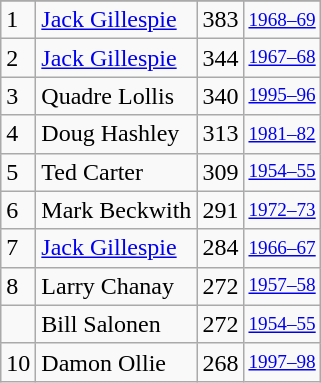<table class="wikitable">
<tr>
</tr>
<tr>
<td>1</td>
<td><a href='#'>Jack Gillespie</a></td>
<td>383</td>
<td style="font-size:80%;"><a href='#'>1968–69</a></td>
</tr>
<tr>
<td>2</td>
<td><a href='#'>Jack Gillespie</a></td>
<td>344</td>
<td style="font-size:80%;"><a href='#'>1967–68</a></td>
</tr>
<tr>
<td>3</td>
<td>Quadre Lollis</td>
<td>340</td>
<td style="font-size:80%;"><a href='#'>1995–96</a></td>
</tr>
<tr>
<td>4</td>
<td>Doug Hashley</td>
<td>313</td>
<td style="font-size:80%;"><a href='#'>1981–82</a></td>
</tr>
<tr>
<td>5</td>
<td>Ted Carter</td>
<td>309</td>
<td style="font-size:80%;"><a href='#'>1954–55</a></td>
</tr>
<tr>
<td>6</td>
<td>Mark Beckwith</td>
<td>291</td>
<td style="font-size:80%;"><a href='#'>1972–73</a></td>
</tr>
<tr>
<td>7</td>
<td><a href='#'>Jack Gillespie</a></td>
<td>284</td>
<td style="font-size:80%;"><a href='#'>1966–67</a></td>
</tr>
<tr>
<td>8</td>
<td>Larry Chanay</td>
<td>272</td>
<td style="font-size:80%;"><a href='#'>1957–58</a></td>
</tr>
<tr>
<td></td>
<td>Bill Salonen</td>
<td>272</td>
<td style="font-size:80%;"><a href='#'>1954–55</a></td>
</tr>
<tr>
<td>10</td>
<td>Damon Ollie</td>
<td>268</td>
<td style="font-size:80%;"><a href='#'>1997–98</a></td>
</tr>
</table>
